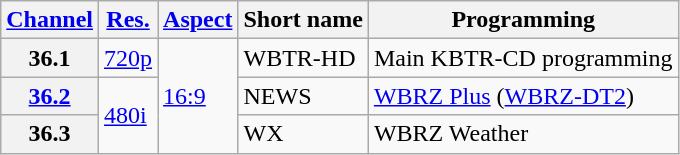<table class="wikitable">
<tr>
<th><a href='#'>Channel</a></th>
<th><a href='#'>Res.</a></th>
<th><a href='#'>Aspect</a></th>
<th>Short name</th>
<th>Programming</th>
</tr>
<tr>
<th scope = "row">36.1</th>
<td><a href='#'>720p</a></td>
<td rowspan=3><a href='#'>16:9</a></td>
<td>WBTR-HD</td>
<td>Main KBTR-CD programming</td>
</tr>
<tr>
<th scope = "row"><a href='#'>36.2</a></th>
<td rowspan=2><a href='#'>480i</a></td>
<td>NEWS</td>
<td><a href='#'>WBRZ Plus</a> (<a href='#'>WBRZ-DT2</a>)</td>
</tr>
<tr>
<th scope = "row">36.3</th>
<td>WX</td>
<td>WBRZ Weather</td>
</tr>
</table>
